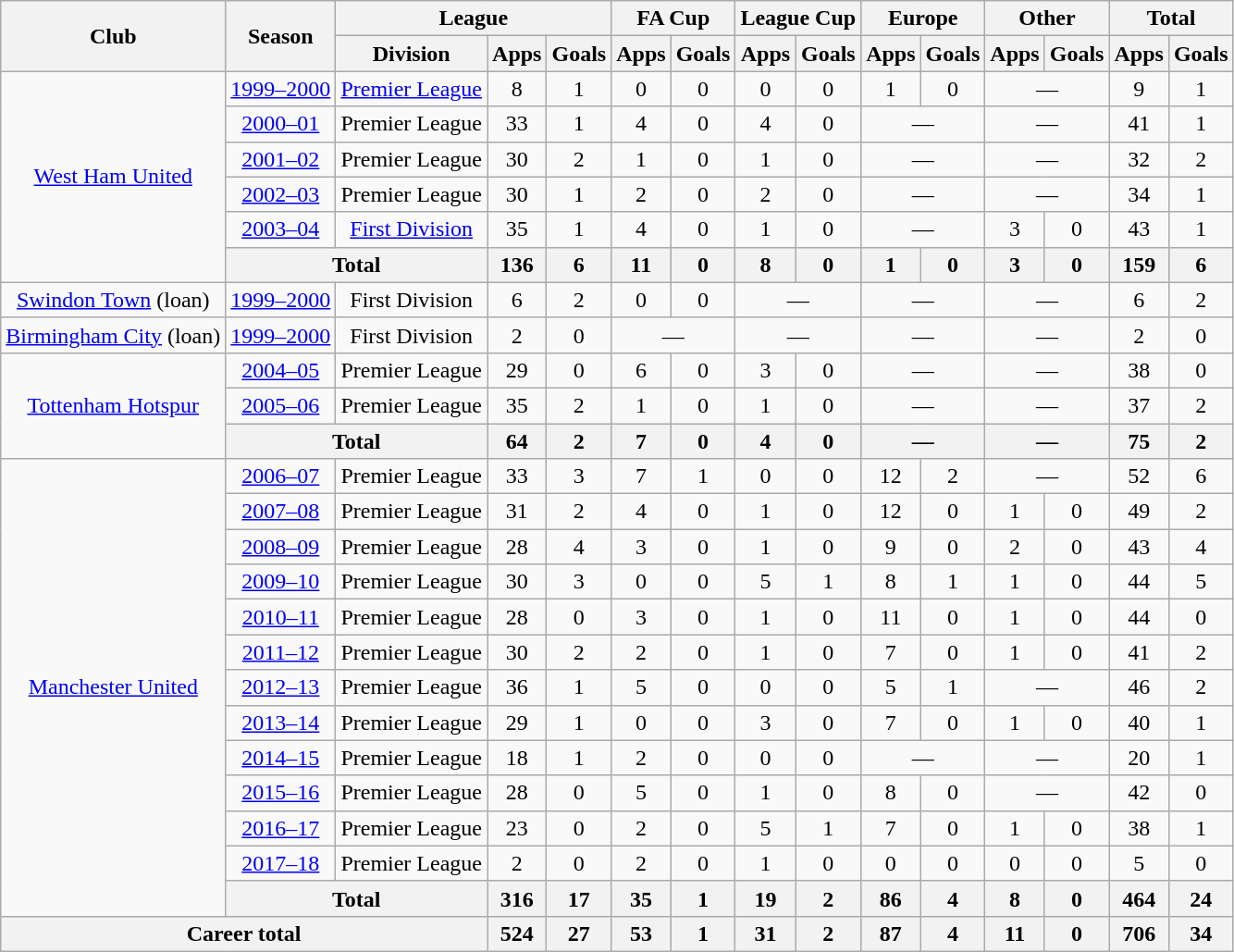<table class="wikitable" style="text-align:center">
<tr>
<th rowspan="2">Club</th>
<th rowspan="2">Season</th>
<th colspan="3">League</th>
<th colspan="2">FA Cup</th>
<th colspan="2">League Cup</th>
<th colspan="2">Europe</th>
<th colspan="2">Other</th>
<th colspan="2">Total</th>
</tr>
<tr>
<th>Division</th>
<th>Apps</th>
<th>Goals</th>
<th>Apps</th>
<th>Goals</th>
<th>Apps</th>
<th>Goals</th>
<th>Apps</th>
<th>Goals</th>
<th>Apps</th>
<th>Goals</th>
<th>Apps</th>
<th>Goals</th>
</tr>
<tr>
<td rowspan="6"><a href='#'>West Ham United</a></td>
<td><a href='#'>1999–2000</a></td>
<td><a href='#'>Premier League</a></td>
<td>8</td>
<td>1</td>
<td>0</td>
<td>0</td>
<td>0</td>
<td>0</td>
<td>1</td>
<td>0</td>
<td colspan="2">—</td>
<td>9</td>
<td>1</td>
</tr>
<tr>
<td><a href='#'>2000–01</a></td>
<td>Premier League</td>
<td>33</td>
<td>1</td>
<td>4</td>
<td>0</td>
<td>4</td>
<td>0</td>
<td colspan="2">—</td>
<td colspan="2">—</td>
<td>41</td>
<td>1</td>
</tr>
<tr>
<td><a href='#'>2001–02</a></td>
<td>Premier League</td>
<td>30</td>
<td>2</td>
<td>1</td>
<td>0</td>
<td>1</td>
<td>0</td>
<td colspan="2">—</td>
<td colspan="2">—</td>
<td>32</td>
<td>2</td>
</tr>
<tr>
<td><a href='#'>2002–03</a></td>
<td>Premier League</td>
<td>30</td>
<td>1</td>
<td>2</td>
<td>0</td>
<td>2</td>
<td>0</td>
<td colspan="2">—</td>
<td colspan="2">—</td>
<td>34</td>
<td>1</td>
</tr>
<tr>
<td><a href='#'>2003–04</a></td>
<td><a href='#'>First Division</a></td>
<td>35</td>
<td>1</td>
<td>4</td>
<td>0</td>
<td>1</td>
<td>0</td>
<td colspan="2">—</td>
<td>3</td>
<td>0</td>
<td>43</td>
<td>1</td>
</tr>
<tr>
<th colspan="2">Total</th>
<th>136</th>
<th>6</th>
<th>11</th>
<th>0</th>
<th>8</th>
<th>0</th>
<th>1</th>
<th>0</th>
<th>3</th>
<th>0</th>
<th>159</th>
<th>6</th>
</tr>
<tr>
<td><a href='#'>Swindon Town</a> (loan)</td>
<td><a href='#'>1999–2000</a></td>
<td>First Division</td>
<td>6</td>
<td>2</td>
<td>0</td>
<td>0</td>
<td colspan="2">—</td>
<td colspan="2">—</td>
<td colspan="2">—</td>
<td>6</td>
<td>2</td>
</tr>
<tr>
<td><a href='#'>Birmingham City</a> (loan)</td>
<td><a href='#'>1999–2000</a></td>
<td>First Division</td>
<td>2</td>
<td>0</td>
<td colspan="2">—</td>
<td colspan="2">—</td>
<td colspan="2">—</td>
<td colspan="2">—</td>
<td>2</td>
<td>0</td>
</tr>
<tr>
<td rowspan="3"><a href='#'>Tottenham Hotspur</a></td>
<td><a href='#'>2004–05</a></td>
<td>Premier League</td>
<td>29</td>
<td>0</td>
<td>6</td>
<td>0</td>
<td>3</td>
<td>0</td>
<td colspan="2">—</td>
<td colspan="2">—</td>
<td>38</td>
<td>0</td>
</tr>
<tr>
<td><a href='#'>2005–06</a></td>
<td>Premier League</td>
<td>35</td>
<td>2</td>
<td>1</td>
<td>0</td>
<td>1</td>
<td>0</td>
<td colspan="2">—</td>
<td colspan="2">—</td>
<td>37</td>
<td>2</td>
</tr>
<tr>
<th colspan="2">Total</th>
<th>64</th>
<th>2</th>
<th>7</th>
<th>0</th>
<th>4</th>
<th>0</th>
<th colspan="2">—</th>
<th colspan="2">—</th>
<th>75</th>
<th>2</th>
</tr>
<tr>
<td rowspan="13"><a href='#'>Manchester United</a></td>
<td><a href='#'>2006–07</a></td>
<td>Premier League</td>
<td>33</td>
<td>3</td>
<td>7</td>
<td>1</td>
<td>0</td>
<td>0</td>
<td>12</td>
<td>2</td>
<td colspan="2">—</td>
<td>52</td>
<td>6</td>
</tr>
<tr>
<td><a href='#'>2007–08</a></td>
<td>Premier League</td>
<td>31</td>
<td>2</td>
<td>4</td>
<td>0</td>
<td>1</td>
<td>0</td>
<td>12</td>
<td>0</td>
<td>1</td>
<td>0</td>
<td>49</td>
<td>2</td>
</tr>
<tr>
<td><a href='#'>2008–09</a></td>
<td>Premier League</td>
<td>28</td>
<td>4</td>
<td>3</td>
<td>0</td>
<td>1</td>
<td>0</td>
<td>9</td>
<td>0</td>
<td>2</td>
<td>0</td>
<td>43</td>
<td>4</td>
</tr>
<tr>
<td><a href='#'>2009–10</a></td>
<td>Premier League</td>
<td>30</td>
<td>3</td>
<td>0</td>
<td>0</td>
<td>5</td>
<td>1</td>
<td>8</td>
<td>1</td>
<td>1</td>
<td>0</td>
<td>44</td>
<td>5</td>
</tr>
<tr>
<td><a href='#'>2010–11</a></td>
<td>Premier League</td>
<td>28</td>
<td>0</td>
<td>3</td>
<td>0</td>
<td>1</td>
<td>0</td>
<td>11</td>
<td>0</td>
<td>1</td>
<td>0</td>
<td>44</td>
<td>0</td>
</tr>
<tr>
<td><a href='#'>2011–12</a></td>
<td>Premier League</td>
<td>30</td>
<td>2</td>
<td>2</td>
<td>0</td>
<td>1</td>
<td>0</td>
<td>7</td>
<td>0</td>
<td>1</td>
<td>0</td>
<td>41</td>
<td>2</td>
</tr>
<tr>
<td><a href='#'>2012–13</a></td>
<td>Premier League</td>
<td>36</td>
<td>1</td>
<td>5</td>
<td>0</td>
<td>0</td>
<td>0</td>
<td>5</td>
<td>1</td>
<td colspan="2">—</td>
<td>46</td>
<td>2</td>
</tr>
<tr>
<td><a href='#'>2013–14</a></td>
<td>Premier League</td>
<td>29</td>
<td>1</td>
<td>0</td>
<td>0</td>
<td>3</td>
<td>0</td>
<td>7</td>
<td>0</td>
<td>1</td>
<td>0</td>
<td>40</td>
<td>1</td>
</tr>
<tr>
<td><a href='#'>2014–15</a></td>
<td>Premier League</td>
<td>18</td>
<td>1</td>
<td>2</td>
<td>0</td>
<td>0</td>
<td>0</td>
<td colspan="2">—</td>
<td colspan="2">—</td>
<td>20</td>
<td>1</td>
</tr>
<tr>
<td><a href='#'>2015–16</a></td>
<td>Premier League</td>
<td>28</td>
<td>0</td>
<td>5</td>
<td>0</td>
<td>1</td>
<td>0</td>
<td>8</td>
<td>0</td>
<td colspan="2">—</td>
<td>42</td>
<td>0</td>
</tr>
<tr>
<td><a href='#'>2016–17</a></td>
<td>Premier League</td>
<td>23</td>
<td>0</td>
<td>2</td>
<td>0</td>
<td>5</td>
<td>1</td>
<td>7</td>
<td>0</td>
<td>1</td>
<td>0</td>
<td>38</td>
<td>1</td>
</tr>
<tr>
<td><a href='#'>2017–18</a></td>
<td>Premier League</td>
<td>2</td>
<td>0</td>
<td>2</td>
<td>0</td>
<td>1</td>
<td>0</td>
<td>0</td>
<td>0</td>
<td>0</td>
<td>0</td>
<td>5</td>
<td>0</td>
</tr>
<tr>
<th colspan="2">Total</th>
<th>316</th>
<th>17</th>
<th>35</th>
<th>1</th>
<th>19</th>
<th>2</th>
<th>86</th>
<th>4</th>
<th>8</th>
<th>0</th>
<th>464</th>
<th>24</th>
</tr>
<tr>
<th colspan="3">Career total</th>
<th>524</th>
<th>27</th>
<th>53</th>
<th>1</th>
<th>31</th>
<th>2</th>
<th>87</th>
<th>4</th>
<th>11</th>
<th>0</th>
<th>706</th>
<th>34</th>
</tr>
</table>
